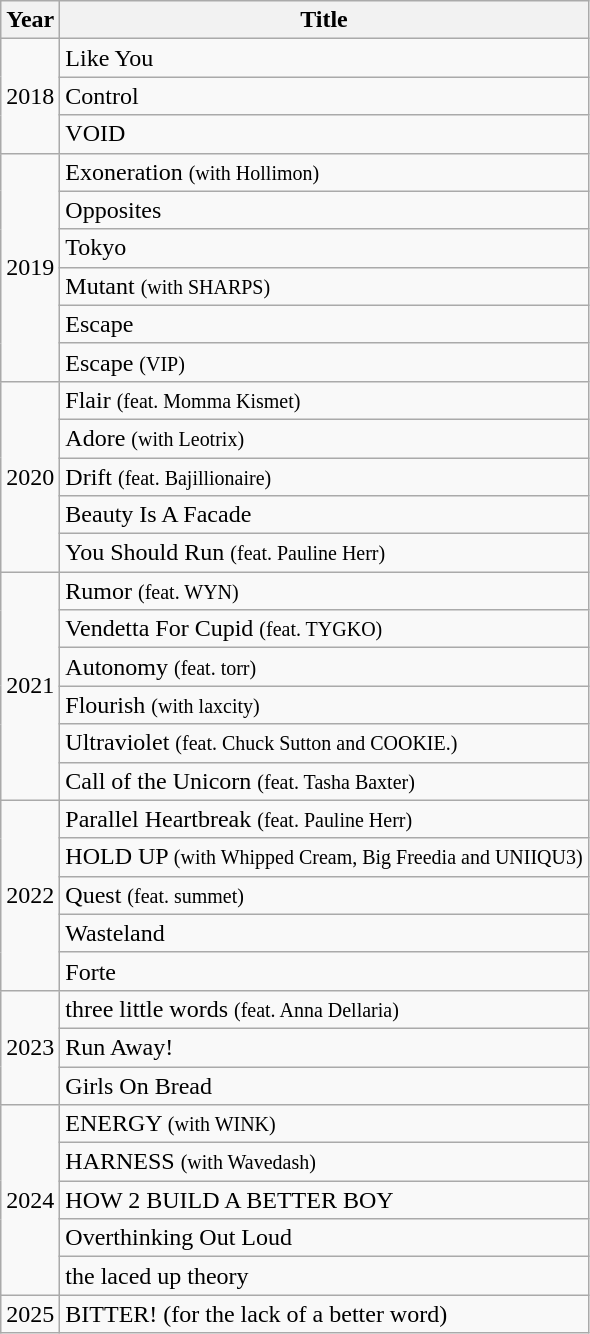<table class="wikitable">
<tr>
<th>Year</th>
<th>Title</th>
</tr>
<tr>
<td rowspan="3">2018</td>
<td>Like You</td>
</tr>
<tr>
<td>Control</td>
</tr>
<tr>
<td>VOID</td>
</tr>
<tr>
<td rowspan="6">2019</td>
<td>Exoneration <small>(</small><small>with Hollimon)</small></td>
</tr>
<tr>
<td>Opposites</td>
</tr>
<tr>
<td>Tokyo</td>
</tr>
<tr>
<td>Mutant <small>(</small><small>with SHARPS)</small></td>
</tr>
<tr>
<td>Escape</td>
</tr>
<tr>
<td>Escape <small>(</small><small>VIP)</small></td>
</tr>
<tr>
<td rowspan="5">2020</td>
<td>Flair <small>(</small><small>feat. Momma Kismet)</small></td>
</tr>
<tr>
<td>Adore <small>(</small><small>with Leotrix)</small></td>
</tr>
<tr>
<td>Drift <small>(</small><small>feat. Bajillionaire)</small></td>
</tr>
<tr>
<td>Beauty Is A Facade<small></small></td>
</tr>
<tr>
<td>You Should Run <small>(</small><small>feat. Pauline Herr)</small></td>
</tr>
<tr>
<td rowspan="6">2021</td>
<td>Rumor <small>(</small><small>feat. WYN)</small></td>
</tr>
<tr>
<td>Vendetta For Cupid <small>(</small><small>feat. TYGKO)</small></td>
</tr>
<tr>
<td>Autonomy <small>(</small><small>feat. torr)</small></td>
</tr>
<tr>
<td>Flourish <small>(</small><small>with laxcity)</small></td>
</tr>
<tr>
<td>Ultraviolet <small>(</small><small>feat. Chuck Sutton and COOKIE.)</small></td>
</tr>
<tr>
<td>Call of the Unicorn <small>(</small><small>feat. Tasha Baxter)</small></td>
</tr>
<tr>
<td rowspan="5">2022</td>
<td>Parallel Heartbreak <small>(</small><small>feat. Pauline Herr)</small></td>
</tr>
<tr>
<td>HOLD UP <small>(</small><small>with Whipped Cream, Big Freedia and UNIIQU3)</small></td>
</tr>
<tr>
<td>Quest <small>(</small><small>feat. summet)</small></td>
</tr>
<tr>
<td>Wasteland</td>
</tr>
<tr>
<td>Forte</td>
</tr>
<tr>
<td rowspan="3">2023</td>
<td>three little words <small>(</small><small>feat. Anna Dellaria)</small></td>
</tr>
<tr>
<td>Run Away!</td>
</tr>
<tr>
<td>Girls On Bread</td>
</tr>
<tr>
<td rowspan="5">2024</td>
<td>ENERGY <small>(with WINK)</small></td>
</tr>
<tr>
<td>HARNESS <small>(with Wavedash)</small></td>
</tr>
<tr>
<td>HOW 2 BUILD A BETTER BOY</td>
</tr>
<tr>
<td>Overthinking Out Loud</td>
</tr>
<tr>
<td>the laced up theory</td>
</tr>
<tr>
<td>2025</td>
<td>BITTER! (for the lack of a better word)</td>
</tr>
</table>
